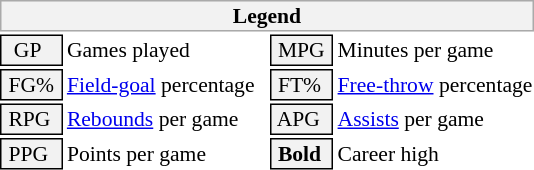<table class="toccolours" style="font-size: 90%; white-space: nowrap;">
<tr>
<th colspan="6" style="background:#f2f2f2; border:1px solid #aaa;">Legend</th>
</tr>
<tr>
<td style="background:#f2f2f2; border:1px solid black;">  GP</td>
<td>Games played</td>
<td style="background:#f2f2f2; border:1px solid black;"> MPG </td>
<td>Minutes per game</td>
</tr>
<tr>
<td style="background:#f2f2f2; border:1px solid black;"> FG% </td>
<td style="padding-right: 8px"><a href='#'>Field-goal</a> percentage</td>
<td style="background:#f2f2f2; border:1px solid black;"> FT% </td>
<td><a href='#'>Free-throw</a> percentage</td>
</tr>
<tr>
<td style="background:#f2f2f2; border:1px solid black;"> RPG </td>
<td><a href='#'>Rebounds</a> per game</td>
<td style="background:#f2f2f2; border:1px solid black;"> APG </td>
<td><a href='#'>Assists</a> per game</td>
</tr>
<tr>
<td style="background:#f2f2f2; border:1px solid black;"> PPG </td>
<td>Points per game</td>
<td style="background-color: #F2F2F2; border: 1px solid black"> <strong>Bold</strong> </td>
<td>Career high</td>
</tr>
<tr>
</tr>
</table>
